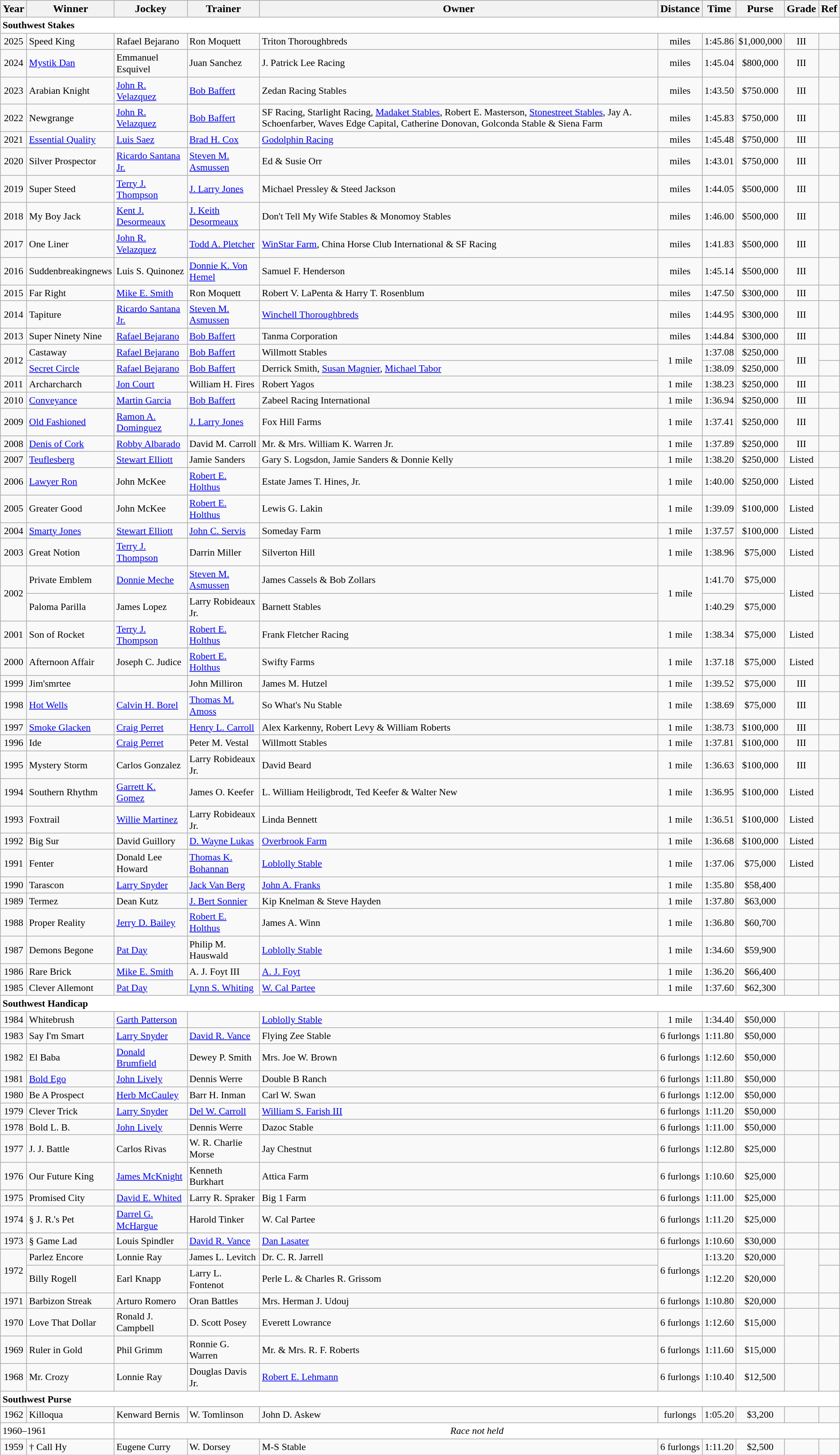<table class="wikitable sortable">
<tr>
<th>Year</th>
<th>Winner</th>
<th>Jockey</th>
<th>Trainer</th>
<th>Owner</th>
<th>Distance</th>
<th>Time</th>
<th>Purse</th>
<th>Grade</th>
<th>Ref</th>
</tr>
<tr style="font-size:90%; background-color:white">
<td align="left" colspan=10><strong>Southwest Stakes</strong></td>
</tr>
<tr style="font-size:90%;">
<td align=center>2025</td>
<td>Speed King</td>
<td>Rafael Bejarano</td>
<td>Ron Moquett</td>
<td>Triton Thoroughbreds</td>
<td align=center> miles</td>
<td align=center>1:45.86</td>
<td align=center>$1,000,000</td>
<td align=center>III</td>
<td></td>
</tr>
<tr style="font-size:90%;">
<td align=center>2024</td>
<td><a href='#'>Mystik Dan</a></td>
<td>Emmanuel Esquivel</td>
<td>Juan Sanchez</td>
<td>J. Patrick Lee Racing</td>
<td align=center> miles</td>
<td align=center>1:45.04</td>
<td align=center>$800,000</td>
<td align=center>III</td>
<td></td>
</tr>
<tr style="font-size:90%;">
<td align=center>2023</td>
<td>Arabian Knight</td>
<td><a href='#'>John R. Velazquez</a></td>
<td><a href='#'>Bob Baffert</a></td>
<td>Zedan Racing Stables</td>
<td align=center> miles</td>
<td align=center>1:43.50</td>
<td align=center>$750.000</td>
<td align=center>III</td>
<td></td>
</tr>
<tr style="font-size:90%;">
<td align=center>2022</td>
<td>Newgrange</td>
<td><a href='#'>John R. Velazquez</a></td>
<td><a href='#'>Bob Baffert</a></td>
<td>SF Racing, Starlight Racing, <a href='#'>Madaket Stables</a>, Robert E. Masterson, <a href='#'>Stonestreet Stables</a>, Jay A. Schoenfarber, Waves Edge Capital, Catherine Donovan, Golconda Stable & Siena Farm</td>
<td align=center> miles</td>
<td align=center>1:45.83</td>
<td align=center>$750,000</td>
<td align=center>III</td>
<td></td>
</tr>
<tr style="font-size:90%;">
<td align=center>2021</td>
<td><a href='#'>Essential Quality</a></td>
<td><a href='#'>Luis Saez</a></td>
<td><a href='#'>Brad H. Cox</a></td>
<td><a href='#'>Godolphin Racing</a></td>
<td align=center> miles</td>
<td align=center>1:45.48</td>
<td align=center>$750,000</td>
<td align=center>III</td>
<td></td>
</tr>
<tr style="font-size:90%;">
<td align=center>2020</td>
<td>Silver Prospector</td>
<td><a href='#'>Ricardo Santana Jr.</a></td>
<td><a href='#'>Steven M. Asmussen</a></td>
<td>Ed & Susie Orr</td>
<td align=center> miles</td>
<td align=center>1:43.01</td>
<td align=center>$750,000</td>
<td align=center>III</td>
<td></td>
</tr>
<tr style="font-size:90%;">
<td align=center>2019</td>
<td>Super Steed</td>
<td><a href='#'>Terry J. Thompson</a></td>
<td><a href='#'>J. Larry Jones</a></td>
<td>Michael Pressley & Steed Jackson</td>
<td align=center> miles</td>
<td align=center>1:44.05</td>
<td align=center>$500,000</td>
<td align=center>III</td>
<td></td>
</tr>
<tr style="font-size:90%;">
<td align=center>2018</td>
<td>My Boy Jack</td>
<td><a href='#'>Kent J. Desormeaux</a></td>
<td><a href='#'>J. Keith Desormeaux</a></td>
<td>Don't Tell My Wife Stables & Monomoy Stables</td>
<td align=center> miles</td>
<td align=center>1:46.00</td>
<td align=center>$500,000</td>
<td align=center>III</td>
<td></td>
</tr>
<tr style="font-size:90%;">
<td align=center>2017</td>
<td>One Liner</td>
<td><a href='#'>John R. Velazquez</a></td>
<td><a href='#'>Todd A. Pletcher</a></td>
<td><a href='#'>WinStar Farm</a>, China Horse Club International & SF Racing</td>
<td align=center> miles</td>
<td align=center>1:41.83</td>
<td align=center>$500,000</td>
<td align=center>III</td>
<td></td>
</tr>
<tr style="font-size:90%;">
<td align=center>2016</td>
<td>Suddenbreakingnews</td>
<td>Luis S. Quinonez</td>
<td><a href='#'>Donnie K. Von Hemel</a></td>
<td>Samuel F. Henderson</td>
<td align=center> miles</td>
<td align=center>1:45.14</td>
<td align=center>$500,000</td>
<td align=center>III</td>
<td></td>
</tr>
<tr style="font-size:90%;">
<td align=center>2015</td>
<td>Far Right</td>
<td><a href='#'>Mike E. Smith</a></td>
<td>Ron Moquett</td>
<td>Robert V. LaPenta & Harry T. Rosenblum</td>
<td align=center> miles</td>
<td align=center>1:47.50</td>
<td align=center>$300,000</td>
<td align=center>III</td>
<td></td>
</tr>
<tr style="font-size:90%;">
<td align=center>2014</td>
<td>Tapiture</td>
<td><a href='#'>Ricardo Santana Jr.</a></td>
<td><a href='#'>Steven M. Asmussen</a></td>
<td><a href='#'>Winchell Thoroughbreds</a></td>
<td align=center> miles</td>
<td align=center>1:44.95</td>
<td align=center>$300,000</td>
<td align=center>III</td>
<td></td>
</tr>
<tr style="font-size:90%;">
<td align=center>2013</td>
<td>Super Ninety Nine</td>
<td><a href='#'>Rafael Bejarano</a></td>
<td><a href='#'>Bob Baffert</a></td>
<td>Tanma Corporation</td>
<td align=center> miles</td>
<td align=center>1:44.84</td>
<td align=center>$300,000</td>
<td align=center>III</td>
<td></td>
</tr>
<tr style="font-size:90%;">
<td align=center rowspan=2>2012</td>
<td>Castaway</td>
<td><a href='#'>Rafael Bejarano</a></td>
<td><a href='#'>Bob Baffert</a></td>
<td>Willmott Stables</td>
<td align=center rowspan=2>1 mile</td>
<td align=center>1:37.08</td>
<td align=center>$250,000</td>
<td align=center rowspan=2>III</td>
<td></td>
</tr>
<tr style="font-size:90%;">
<td><a href='#'>Secret Circle</a></td>
<td><a href='#'>Rafael Bejarano</a></td>
<td><a href='#'>Bob Baffert</a></td>
<td>Derrick Smith, <a href='#'>Susan Magnier</a>, <a href='#'>Michael Tabor</a></td>
<td align=center>1:38.09</td>
<td align=center>$250,000</td>
<td></td>
</tr>
<tr style="font-size:90%;">
<td align=center>2011</td>
<td>Archarcharch</td>
<td><a href='#'>Jon Court</a></td>
<td>William H. Fires</td>
<td>Robert Yagos</td>
<td align=center>1 mile</td>
<td align=center>1:38.23</td>
<td align=center>$250,000</td>
<td align=center>III</td>
<td></td>
</tr>
<tr style="font-size:90%;">
<td align=center>2010</td>
<td><a href='#'>Conveyance</a></td>
<td><a href='#'>Martin Garcia</a></td>
<td><a href='#'>Bob Baffert</a></td>
<td>Zabeel Racing International</td>
<td align=center>1 mile</td>
<td align=center>1:36.94</td>
<td align=center>$250,000</td>
<td align=center>III</td>
<td></td>
</tr>
<tr style="font-size:90%;">
<td align=center>2009</td>
<td><a href='#'>Old Fashioned</a></td>
<td><a href='#'>Ramon A. Dominguez</a></td>
<td><a href='#'>J. Larry Jones</a></td>
<td>Fox Hill Farms</td>
<td align=center>1 mile</td>
<td align=center>1:37.41</td>
<td align=center>$250,000</td>
<td align=center>III</td>
<td></td>
</tr>
<tr style="font-size:90%;">
<td align=center>2008</td>
<td><a href='#'>Denis of Cork</a></td>
<td><a href='#'>Robby Albarado</a></td>
<td>David M. Carroll</td>
<td>Mr. & Mrs. William K. Warren Jr.</td>
<td align=center>1 mile</td>
<td align=center>1:37.89</td>
<td align=center>$250,000</td>
<td align=center>III</td>
<td></td>
</tr>
<tr style="font-size:90%;">
<td align=center>2007</td>
<td><a href='#'>Teuflesberg</a></td>
<td><a href='#'>Stewart Elliott</a></td>
<td>Jamie Sanders</td>
<td>Gary S. Logsdon, Jamie Sanders & Donnie Kelly</td>
<td align=center>1 mile</td>
<td align=center>1:38.20</td>
<td align=center>$250,000</td>
<td align=center>Listed</td>
<td></td>
</tr>
<tr style="font-size:90%;">
<td align=center>2006</td>
<td><a href='#'>Lawyer Ron</a></td>
<td>John McKee</td>
<td><a href='#'>Robert E. Holthus</a></td>
<td>Estate James T. Hines, Jr.</td>
<td align=center>1 mile</td>
<td align=center>1:40.00</td>
<td align=center>$250,000</td>
<td align=center>Listed</td>
<td></td>
</tr>
<tr style="font-size:90%;">
<td align=center>2005</td>
<td>Greater Good</td>
<td>John McKee</td>
<td><a href='#'>Robert E. Holthus</a></td>
<td>Lewis G. Lakin</td>
<td align=center>1 mile</td>
<td align=center>1:39.09</td>
<td align=center>$100,000</td>
<td align=center>Listed</td>
<td></td>
</tr>
<tr style="font-size:90%;">
<td align=center>2004</td>
<td><a href='#'>Smarty Jones</a></td>
<td><a href='#'>Stewart Elliott</a></td>
<td><a href='#'>John C. Servis</a></td>
<td>Someday Farm</td>
<td align=center>1 mile</td>
<td align=center>1:37.57</td>
<td align=center>$100,000</td>
<td align=center>Listed</td>
<td></td>
</tr>
<tr style="font-size:90%;">
<td align=center>2003</td>
<td>Great Notion</td>
<td><a href='#'>Terry J. Thompson</a></td>
<td>Darrin Miller</td>
<td>Silverton Hill</td>
<td align=center>1 mile</td>
<td align=center>1:38.96</td>
<td align=center>$75,000</td>
<td align=center>Listed</td>
<td></td>
</tr>
<tr style="font-size:90%;">
<td align=center rowspan=2>2002</td>
<td>Private Emblem</td>
<td><a href='#'>Donnie Meche</a></td>
<td><a href='#'>Steven M. Asmussen</a></td>
<td>James Cassels & Bob Zollars</td>
<td align=center rowspan=2>1 mile</td>
<td align=center>1:41.70</td>
<td align=center>$75,000</td>
<td align=center rowspan=2>Listed</td>
<td></td>
</tr>
<tr style="font-size:90%;">
<td>Paloma Parilla</td>
<td>James Lopez</td>
<td>Larry Robideaux Jr.</td>
<td>Barnett Stables</td>
<td align=center>1:40.29</td>
<td align=center>$75,000</td>
<td></td>
</tr>
<tr style="font-size:90%;">
<td align=center>2001</td>
<td>Son of Rocket</td>
<td><a href='#'>Terry J. Thompson</a></td>
<td><a href='#'>Robert E. Holthus</a></td>
<td>Frank Fletcher Racing</td>
<td align=center>1 mile</td>
<td align=center>1:38.34</td>
<td align=center>$75,000</td>
<td align=center>Listed</td>
<td></td>
</tr>
<tr style="font-size:90%;">
<td align=center>2000</td>
<td>Afternoon Affair</td>
<td>Joseph C. Judice</td>
<td><a href='#'>Robert E. Holthus</a></td>
<td>Swifty Farms</td>
<td align=center>1 mile</td>
<td align=center>1:37.18</td>
<td align=center>$75,000</td>
<td align=center>Listed</td>
<td></td>
</tr>
<tr style="font-size:90%;">
<td align=center>1999</td>
<td>Jim'smrtee</td>
<td></td>
<td>John Milliron</td>
<td>James M. Hutzel</td>
<td align=center>1 mile</td>
<td align=center>1:39.52</td>
<td align=center>$75,000</td>
<td align=center>III</td>
<td></td>
</tr>
<tr style="font-size:90%;">
<td align=center>1998</td>
<td><a href='#'>Hot Wells</a></td>
<td><a href='#'>Calvin H. Borel</a></td>
<td><a href='#'>Thomas M. Amoss</a></td>
<td>So What's Nu Stable</td>
<td align=center>1 mile</td>
<td align=center>1:38.69</td>
<td align=center>$75,000</td>
<td align=center>III</td>
<td></td>
</tr>
<tr style="font-size:90%;">
<td align=center>1997</td>
<td><a href='#'>Smoke Glacken</a></td>
<td><a href='#'>Craig Perret</a></td>
<td><a href='#'>Henry L. Carroll</a></td>
<td>Alex Karkenny, Robert Levy & William Roberts</td>
<td align=center>1 mile</td>
<td align=center>1:38.73</td>
<td align=center>$100,000</td>
<td align=center>III</td>
<td></td>
</tr>
<tr style="font-size:90%;">
<td align=center>1996</td>
<td>Ide</td>
<td><a href='#'>Craig Perret</a></td>
<td>Peter M. Vestal</td>
<td>Willmott Stables</td>
<td align=center>1 mile</td>
<td align=center>1:37.81</td>
<td align=center>$100,000</td>
<td align=center>III</td>
<td></td>
</tr>
<tr style="font-size:90%;">
<td align=center>1995</td>
<td>Mystery Storm</td>
<td>Carlos Gonzalez</td>
<td>Larry Robideaux Jr.</td>
<td>David Beard</td>
<td align=center>1 mile</td>
<td align=center>1:36.63</td>
<td align=center>$100,000</td>
<td align=center>III</td>
<td></td>
</tr>
<tr style="font-size:90%;">
<td align=center>1994</td>
<td>Southern Rhythm</td>
<td><a href='#'>Garrett K. Gomez</a></td>
<td>James O. Keefer</td>
<td>L. William Heiligbrodt, Ted Keefer & Walter New</td>
<td align=center>1 mile</td>
<td align=center>1:36.95</td>
<td align=center>$100,000</td>
<td align=center>Listed</td>
<td></td>
</tr>
<tr style="font-size:90%;">
<td align=center>1993</td>
<td>Foxtrail</td>
<td><a href='#'>Willie Martinez</a></td>
<td>Larry Robideaux Jr.</td>
<td>Linda Bennett</td>
<td align=center>1 mile</td>
<td align=center>1:36.51</td>
<td align=center>$100,000</td>
<td align=center>Listed</td>
<td></td>
</tr>
<tr style="font-size:90%;">
<td align=center>1992</td>
<td>Big Sur</td>
<td>David Guillory</td>
<td><a href='#'>D. Wayne Lukas</a></td>
<td><a href='#'>Overbrook Farm</a></td>
<td align=center>1 mile</td>
<td align=center>1:36.68</td>
<td align=center>$100,000</td>
<td align=center>Listed</td>
<td></td>
</tr>
<tr style="font-size:90%;">
<td align=center>1991</td>
<td>Fenter</td>
<td>Donald Lee Howard</td>
<td><a href='#'>Thomas K. Bohannan</a></td>
<td><a href='#'>Loblolly Stable</a></td>
<td align=center>1 mile</td>
<td align=center>1:37.06</td>
<td align=center>$75,000</td>
<td align=center>Listed</td>
<td></td>
</tr>
<tr style="font-size:90%;">
<td align=center>1990</td>
<td>Tarascon</td>
<td><a href='#'>Larry Snyder</a></td>
<td><a href='#'>Jack Van Berg</a></td>
<td><a href='#'>John A. Franks</a></td>
<td align=center>1 mile</td>
<td align=center>1:35.80</td>
<td align=center>$58,400</td>
<td align=center></td>
<td></td>
</tr>
<tr style="font-size:90%;">
<td align=center>1989</td>
<td>Termez</td>
<td>Dean Kutz</td>
<td><a href='#'>J. Bert Sonnier</a></td>
<td>Kip Knelman & Steve Hayden</td>
<td align=center>1 mile</td>
<td align=center>1:37.80</td>
<td align=center>$63,000</td>
<td align=center></td>
<td></td>
</tr>
<tr style="font-size:90%;">
<td align=center>1988</td>
<td>Proper Reality</td>
<td><a href='#'>Jerry D. Bailey</a></td>
<td><a href='#'>Robert E. Holthus</a></td>
<td>James A. Winn</td>
<td align=center>1 mile</td>
<td align=center>1:36.80</td>
<td align=center>$60,700</td>
<td align=center></td>
<td></td>
</tr>
<tr style="font-size:90%;">
<td align=center>1987</td>
<td>Demons Begone</td>
<td><a href='#'>Pat Day</a></td>
<td>Philip M. Hauswald</td>
<td><a href='#'>Loblolly Stable</a></td>
<td align=center>1 mile</td>
<td align=center>1:34.60</td>
<td align=center>$59,900</td>
<td align=center></td>
<td></td>
</tr>
<tr style="font-size:90%;">
<td align=center>1986</td>
<td>Rare Brick</td>
<td><a href='#'>Mike E. Smith</a></td>
<td>A. J. Foyt III</td>
<td><a href='#'>A. J. Foyt</a></td>
<td align=center>1 mile</td>
<td align=center>1:36.20</td>
<td align=center>$66,400</td>
<td align=center></td>
<td></td>
</tr>
<tr style="font-size:90%;">
<td align=center>1985</td>
<td>Clever Allemont</td>
<td><a href='#'>Pat Day</a></td>
<td><a href='#'>Lynn S. Whiting</a></td>
<td><a href='#'>W. Cal Partee</a></td>
<td align=center>1 mile</td>
<td align=center>1:37.60</td>
<td align=center>$62,300</td>
<td align=center></td>
<td></td>
</tr>
<tr style="font-size:90%; background-color:white">
<td align="left" colspan=10><strong>Southwest Handicap</strong></td>
</tr>
<tr style="font-size:90%;">
<td align=center>1984</td>
<td>Whitebrush</td>
<td><a href='#'>Garth Patterson</a></td>
<td></td>
<td><a href='#'>Loblolly Stable</a></td>
<td align=center>1 mile</td>
<td align=center>1:34.40</td>
<td align=center>$50,000</td>
<td align=center></td>
<td></td>
</tr>
<tr style="font-size:90%;">
<td align=center>1983</td>
<td>Say I'm Smart</td>
<td><a href='#'>Larry Snyder</a></td>
<td><a href='#'>David R. Vance</a></td>
<td>Flying Zee Stable</td>
<td align=center>6 furlongs</td>
<td align=center>1:11.80</td>
<td align=center>$50,000</td>
<td align=center></td>
<td></td>
</tr>
<tr style="font-size:90%;">
<td align=center>1982</td>
<td>El Baba</td>
<td><a href='#'>Donald Brumfield</a></td>
<td>Dewey P. Smith</td>
<td>Mrs. Joe W. Brown</td>
<td align=center>6 furlongs</td>
<td align=center>1:12.60</td>
<td align=center>$50,000</td>
<td align=center></td>
<td></td>
</tr>
<tr style="font-size:90%;">
<td align=center>1981</td>
<td><a href='#'>Bold Ego</a></td>
<td><a href='#'>John Lively</a></td>
<td>Dennis Werre</td>
<td>Double B Ranch</td>
<td align=center>6 furlongs</td>
<td align=center>1:11.80</td>
<td align=center>$50,000</td>
<td align=center></td>
<td></td>
</tr>
<tr style="font-size:90%;">
<td align=center>1980</td>
<td>Be A Prospect</td>
<td><a href='#'>Herb McCauley</a></td>
<td>Barr H. Inman</td>
<td>Carl W. Swan</td>
<td align=center>6 furlongs</td>
<td align=center>1:12.00</td>
<td align=center>$50,000</td>
<td align=center></td>
<td></td>
</tr>
<tr style="font-size:90%;">
<td align=center>1979</td>
<td>Clever Trick</td>
<td><a href='#'>Larry Snyder</a></td>
<td><a href='#'>Del W. Carroll</a></td>
<td><a href='#'>William S. Farish III</a></td>
<td align=center>6 furlongs</td>
<td align=center>1:11.20</td>
<td align=center>$50,000</td>
<td align=center></td>
<td></td>
</tr>
<tr style="font-size:90%;">
<td align=center>1978</td>
<td>Bold L. B.</td>
<td><a href='#'>John Lively</a></td>
<td>Dennis Werre</td>
<td>Dazoc Stable</td>
<td align=center>6 furlongs</td>
<td align=center>1:11.00</td>
<td align=center>$50,000</td>
<td align=center></td>
<td></td>
</tr>
<tr style="font-size:90%;">
<td align=center>1977</td>
<td>J. J. Battle</td>
<td>Carlos Rivas</td>
<td>W. R. Charlie Morse</td>
<td>Jay Chestnut</td>
<td align=center>6 furlongs</td>
<td align=center>1:12.80</td>
<td align=center>$25,000</td>
<td align=center></td>
<td></td>
</tr>
<tr style="font-size:90%;">
<td align=center>1976</td>
<td>Our Future King</td>
<td><a href='#'>James McKnight</a></td>
<td>Kenneth Burkhart</td>
<td>Attica Farm</td>
<td align=center>6 furlongs</td>
<td align=center>1:10.60</td>
<td align=center>$25,000</td>
<td align=center></td>
<td></td>
</tr>
<tr style="font-size:90%;">
<td align=center>1975</td>
<td>Promised City</td>
<td><a href='#'>David E. Whited</a></td>
<td>Larry R. Spraker</td>
<td>Big 1 Farm</td>
<td align=center>6 furlongs</td>
<td align=center>1:11.00</td>
<td align=center>$25,000</td>
<td align=center></td>
<td></td>
</tr>
<tr style="font-size:90%;">
<td align=center>1974</td>
<td>§ J. R.'s Pet</td>
<td><a href='#'>Darrel G. McHargue</a></td>
<td>Harold Tinker</td>
<td>W. Cal Partee</td>
<td align=center>6 furlongs</td>
<td align=center>1:11.20</td>
<td align=center>$25,000</td>
<td align=center></td>
<td></td>
</tr>
<tr style="font-size:90%;">
<td align=center>1973</td>
<td>§ Game Lad</td>
<td>Louis Spindler</td>
<td><a href='#'>David R. Vance</a></td>
<td><a href='#'>Dan Lasater</a></td>
<td align=center>6 furlongs</td>
<td align=center>1:10.60</td>
<td align=center>$30,000</td>
<td align=center></td>
<td></td>
</tr>
<tr style="font-size:90%;">
<td align=center rowspan=2>1972</td>
<td>Parlez Encore</td>
<td>Lonnie Ray</td>
<td>James L. Levitch</td>
<td>Dr. C. R. Jarrell</td>
<td align=center rowspan=2>6 furlongs</td>
<td align=center>1:13.20</td>
<td align=center>$20,000</td>
<td align=center rowspan=2></td>
<td></td>
</tr>
<tr style="font-size:90%;">
<td>Billy Rogell</td>
<td>Earl Knapp</td>
<td>Larry L. Fontenot</td>
<td>Perle L. & Charles R. Grissom</td>
<td align=center>1:12.20</td>
<td align=center>$20,000</td>
<td></td>
</tr>
<tr style="font-size:90%;">
<td align=center>1971</td>
<td>Barbizon Streak</td>
<td>Arturo Romero</td>
<td>Oran Battles</td>
<td>Mrs. Herman J. Udouj</td>
<td align=center>6 furlongs</td>
<td align=center>1:10.80</td>
<td align=center>$20,000</td>
<td align=center></td>
<td></td>
</tr>
<tr style="font-size:90%;">
<td align=center>1970</td>
<td>Love That Dollar</td>
<td>Ronald J. Campbell</td>
<td>D. Scott Posey</td>
<td>Everett Lowrance</td>
<td align=center>6 furlongs</td>
<td align=center>1:12.60</td>
<td align=center>$15,000</td>
<td align=center></td>
<td></td>
</tr>
<tr style="font-size:90%;">
<td align=center>1969</td>
<td>Ruler in Gold</td>
<td>Phil Grimm</td>
<td>Ronnie G. Warren</td>
<td>Mr. & Mrs. R. F. Roberts</td>
<td align=center>6 furlongs</td>
<td align=center>1:11.60</td>
<td align=center>$15,000</td>
<td align=center></td>
<td></td>
</tr>
<tr style="font-size:90%;">
<td align=center>1968</td>
<td>Mr. Crozy</td>
<td>Lonnie Ray</td>
<td>Douglas Davis Jr.</td>
<td><a href='#'>Robert E. Lehmann</a></td>
<td align=center>6 furlongs</td>
<td align=center>1:10.40</td>
<td align=center>$12,500</td>
<td align=center></td>
<td></td>
</tr>
<tr style="font-size:90%; background-color:white">
<td align="left" colspan=10><strong>Southwest Purse</strong></td>
</tr>
<tr style="font-size:90%;">
<td align=center>1962</td>
<td>Killoqua</td>
<td>Kenward Bernis</td>
<td>W. Tomlinson</td>
<td>John D. Askew</td>
<td align=center> furlongs</td>
<td align=center>1:05.20</td>
<td align=center>$3,200</td>
<td align=center></td>
<td></td>
</tr>
<tr style="font-size:90%; background-color:white">
<td align="left" colspan=2>1960–1961</td>
<td align="center" colspan=9><em>Race not held</em></td>
</tr>
<tr style="font-size:90%;">
<td align=center>1959</td>
<td>† Call Hy</td>
<td>Eugene Curry</td>
<td>W. Dorsey</td>
<td>M-S Stable</td>
<td align=center>6 furlongs</td>
<td align=center>1:11.20</td>
<td align=center>$2,500</td>
<td align=center></td>
<td></td>
</tr>
</table>
